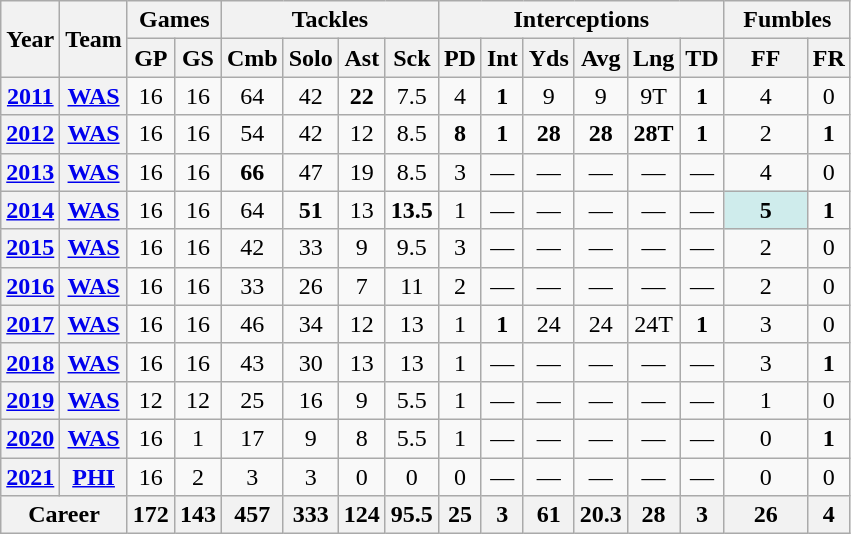<table class="wikitable" style="text-align:center;">
<tr>
<th rowspan="2">Year</th>
<th rowspan="2">Team</th>
<th colspan="2">Games</th>
<th colspan="4">Tackles</th>
<th colspan="6">Interceptions</th>
<th colspan="2">Fumbles</th>
</tr>
<tr>
<th>GP</th>
<th>GS</th>
<th>Cmb</th>
<th>Solo</th>
<th>Ast</th>
<th>Sck</th>
<th>PD</th>
<th>Int</th>
<th>Yds</th>
<th>Avg</th>
<th>Lng</th>
<th>TD</th>
<th>FF</th>
<th>FR</th>
</tr>
<tr>
<th><a href='#'>2011</a></th>
<th><a href='#'>WAS</a></th>
<td>16</td>
<td>16</td>
<td>64</td>
<td>42</td>
<td><strong>22</strong></td>
<td>7.5</td>
<td>4</td>
<td><strong>1</strong></td>
<td>9</td>
<td>9</td>
<td>9T</td>
<td><strong>1</strong></td>
<td>4</td>
<td>0</td>
</tr>
<tr>
<th><a href='#'>2012</a></th>
<th><a href='#'>WAS</a></th>
<td>16</td>
<td>16</td>
<td>54</td>
<td>42</td>
<td>12</td>
<td>8.5</td>
<td><strong>8</strong></td>
<td><strong>1</strong></td>
<td><strong>28</strong></td>
<td><strong>28</strong></td>
<td><strong>28T</strong></td>
<td><strong>1</strong></td>
<td>2</td>
<td><strong>1</strong></td>
</tr>
<tr>
<th><a href='#'>2013</a></th>
<th><a href='#'>WAS</a></th>
<td>16</td>
<td>16</td>
<td><strong>66</strong></td>
<td>47</td>
<td>19</td>
<td>8.5</td>
<td>3</td>
<td>—</td>
<td>—</td>
<td>—</td>
<td>—</td>
<td>—</td>
<td>4</td>
<td>0</td>
</tr>
<tr>
<th><a href='#'>2014</a></th>
<th><a href='#'>WAS</a></th>
<td>16</td>
<td>16</td>
<td>64</td>
<td><strong>51</strong></td>
<td>13</td>
<td><strong>13.5</strong></td>
<td>1</td>
<td>—</td>
<td>—</td>
<td>—</td>
<td>—</td>
<td>—</td>
<td style="background:#cfecec; width:3em;"><strong>5</strong></td>
<td><strong>1</strong></td>
</tr>
<tr>
<th><a href='#'>2015</a></th>
<th><a href='#'>WAS</a></th>
<td>16</td>
<td>16</td>
<td>42</td>
<td>33</td>
<td>9</td>
<td>9.5</td>
<td>3</td>
<td>—</td>
<td>—</td>
<td>—</td>
<td>—</td>
<td>—</td>
<td>2</td>
<td>0</td>
</tr>
<tr>
<th><a href='#'>2016</a></th>
<th><a href='#'>WAS</a></th>
<td>16</td>
<td>16</td>
<td>33</td>
<td>26</td>
<td>7</td>
<td>11</td>
<td>2</td>
<td>—</td>
<td>—</td>
<td>—</td>
<td>—</td>
<td>—</td>
<td>2</td>
<td>0</td>
</tr>
<tr>
<th><a href='#'>2017</a></th>
<th><a href='#'>WAS</a></th>
<td>16</td>
<td>16</td>
<td>46</td>
<td>34</td>
<td>12</td>
<td>13</td>
<td>1</td>
<td><strong>1</strong></td>
<td>24</td>
<td>24</td>
<td>24T</td>
<td><strong>1</strong></td>
<td>3</td>
<td>0</td>
</tr>
<tr>
<th><a href='#'>2018</a></th>
<th><a href='#'>WAS</a></th>
<td>16</td>
<td>16</td>
<td>43</td>
<td>30</td>
<td>13</td>
<td>13</td>
<td>1</td>
<td>—</td>
<td>—</td>
<td>—</td>
<td>—</td>
<td>—</td>
<td>3</td>
<td><strong>1</strong></td>
</tr>
<tr>
<th><a href='#'>2019</a></th>
<th><a href='#'>WAS</a></th>
<td>12</td>
<td>12</td>
<td>25</td>
<td>16</td>
<td>9</td>
<td>5.5</td>
<td>1</td>
<td>—</td>
<td>—</td>
<td>—</td>
<td>—</td>
<td>—</td>
<td>1</td>
<td>0</td>
</tr>
<tr>
<th><a href='#'>2020</a></th>
<th><a href='#'>WAS</a></th>
<td>16</td>
<td>1</td>
<td>17</td>
<td>9</td>
<td>8</td>
<td>5.5</td>
<td>1</td>
<td>—</td>
<td>—</td>
<td>—</td>
<td>—</td>
<td>—</td>
<td>0</td>
<td><strong>1</strong></td>
</tr>
<tr>
<th><a href='#'>2021</a></th>
<th><a href='#'>PHI</a></th>
<td>16</td>
<td>2</td>
<td>3</td>
<td>3</td>
<td>0</td>
<td>0</td>
<td>0</td>
<td>—</td>
<td>—</td>
<td>—</td>
<td>—</td>
<td>—</td>
<td>0</td>
<td>0</td>
</tr>
<tr>
<th colspan="2">Career</th>
<th>172</th>
<th>143</th>
<th>457</th>
<th>333</th>
<th>124</th>
<th>95.5</th>
<th>25</th>
<th>3</th>
<th>61</th>
<th>20.3</th>
<th>28</th>
<th>3</th>
<th>26</th>
<th>4</th>
</tr>
</table>
